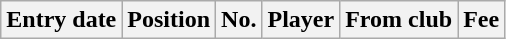<table class="wikitable sortable">
<tr>
<th>Entry date</th>
<th>Position</th>
<th>No.</th>
<th>Player</th>
<th>From club</th>
<th>Fee</th>
</tr>
</table>
